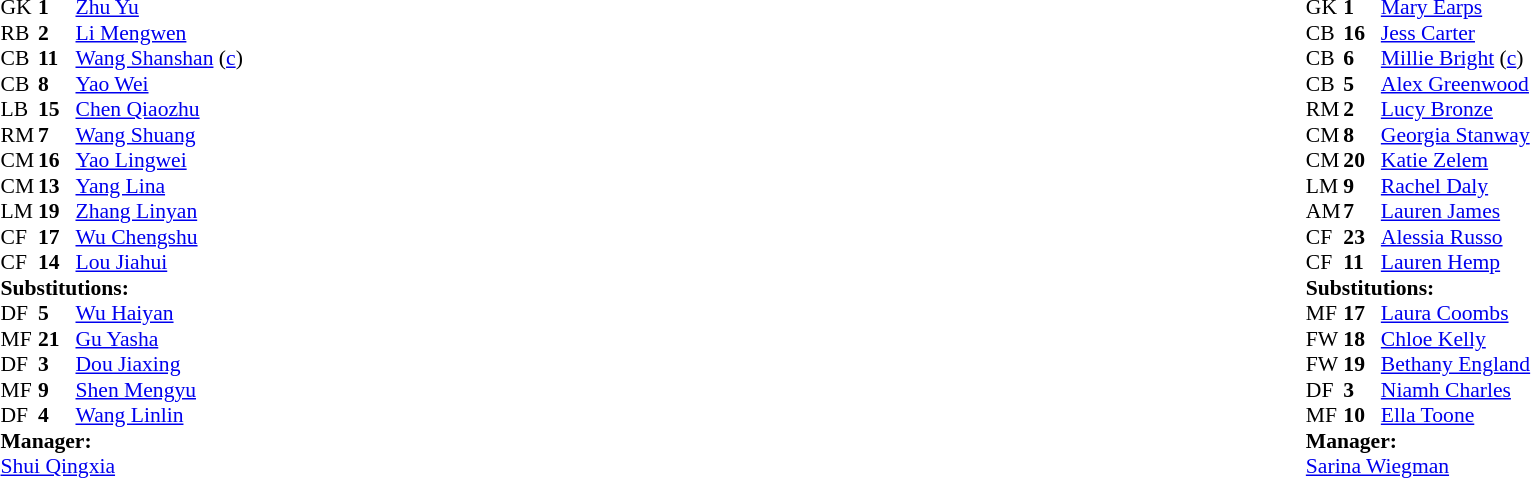<table width="100%">
<tr>
<td valign="top" width="40%"><br><table style="font-size:90%" cellspacing="0" cellpadding="0">
<tr>
<th width=25></th>
<th width=25></th>
</tr>
<tr>
<td>GK</td>
<td><strong>1</strong></td>
<td><a href='#'>Zhu Yu</a></td>
</tr>
<tr>
<td>RB</td>
<td><strong>2</strong></td>
<td><a href='#'>Li Mengwen</a></td>
<td></td>
<td></td>
</tr>
<tr>
<td>CB</td>
<td><strong>11</strong></td>
<td><a href='#'>Wang Shanshan</a> (<a href='#'>c</a>)</td>
</tr>
<tr>
<td>CB</td>
<td><strong>8</strong></td>
<td><a href='#'>Yao Wei</a></td>
</tr>
<tr>
<td>LB</td>
<td><strong>15</strong></td>
<td><a href='#'>Chen Qiaozhu</a></td>
</tr>
<tr>
<td>RM</td>
<td><strong>7</strong></td>
<td><a href='#'>Wang Shuang</a></td>
<td></td>
<td></td>
</tr>
<tr>
<td>CM</td>
<td><strong>16</strong></td>
<td><a href='#'>Yao Lingwei</a></td>
<td></td>
<td></td>
</tr>
<tr>
<td>CM</td>
<td><strong>13</strong></td>
<td><a href='#'>Yang Lina</a></td>
</tr>
<tr>
<td>LM</td>
<td><strong>19</strong></td>
<td><a href='#'>Zhang Linyan</a></td>
</tr>
<tr>
<td>CF</td>
<td><strong>17</strong></td>
<td><a href='#'>Wu Chengshu</a></td>
<td></td>
<td></td>
</tr>
<tr>
<td>CF</td>
<td><strong>14</strong></td>
<td><a href='#'>Lou Jiahui</a></td>
<td></td>
<td></td>
</tr>
<tr>
<td colspan=3><strong>Substitutions:</strong></td>
</tr>
<tr>
<td>DF</td>
<td><strong>5</strong></td>
<td><a href='#'>Wu Haiyan</a></td>
<td></td>
<td></td>
</tr>
<tr>
<td>MF</td>
<td><strong>21</strong></td>
<td><a href='#'>Gu Yasha</a></td>
<td></td>
<td></td>
</tr>
<tr>
<td>DF</td>
<td><strong>3</strong></td>
<td><a href='#'>Dou Jiaxing</a></td>
<td></td>
<td></td>
</tr>
<tr>
<td>MF</td>
<td><strong>9</strong></td>
<td><a href='#'>Shen Mengyu</a></td>
<td></td>
<td></td>
</tr>
<tr>
<td>DF</td>
<td><strong>4</strong></td>
<td><a href='#'>Wang Linlin</a></td>
<td></td>
<td></td>
</tr>
<tr>
<td colspan=3><strong>Manager:</strong></td>
</tr>
<tr>
<td colspan=3><a href='#'>Shui Qingxia</a></td>
</tr>
</table>
</td>
<td valign="top"></td>
<td valign="top" width="50%"><br><table style="font-size:90%; margin:auto" cellspacing="0" cellpadding="0">
<tr>
<th width=25></th>
<th width=25></th>
</tr>
<tr>
<td>GK</td>
<td><strong>1</strong></td>
<td><a href='#'>Mary Earps</a></td>
</tr>
<tr>
<td>CB</td>
<td><strong>16</strong></td>
<td><a href='#'>Jess Carter</a></td>
</tr>
<tr>
<td>CB</td>
<td><strong>6</strong></td>
<td><a href='#'>Millie Bright</a> (<a href='#'>c</a>)</td>
</tr>
<tr>
<td>CB</td>
<td><strong>5</strong></td>
<td><a href='#'>Alex Greenwood</a></td>
</tr>
<tr>
<td>RM</td>
<td><strong>2</strong></td>
<td><a href='#'>Lucy Bronze</a></td>
<td></td>
<td></td>
</tr>
<tr>
<td>CM</td>
<td><strong>8</strong></td>
<td><a href='#'>Georgia Stanway</a></td>
<td></td>
<td></td>
</tr>
<tr>
<td>CM</td>
<td><strong>20</strong></td>
<td><a href='#'>Katie Zelem</a></td>
</tr>
<tr>
<td>LM</td>
<td><strong>9</strong></td>
<td><a href='#'>Rachel Daly</a></td>
</tr>
<tr>
<td>AM</td>
<td><strong>7</strong></td>
<td><a href='#'>Lauren James</a></td>
<td></td>
<td></td>
</tr>
<tr>
<td>CF</td>
<td><strong>23</strong></td>
<td><a href='#'>Alessia Russo</a></td>
<td></td>
<td></td>
</tr>
<tr>
<td>CF</td>
<td><strong>11</strong></td>
<td><a href='#'>Lauren Hemp</a></td>
<td></td>
<td></td>
</tr>
<tr>
<td colspan=3><strong>Substitutions:</strong></td>
</tr>
<tr>
<td>MF</td>
<td><strong>17</strong></td>
<td><a href='#'>Laura Coombs</a></td>
<td></td>
<td></td>
</tr>
<tr>
<td>FW</td>
<td><strong>18</strong></td>
<td><a href='#'>Chloe Kelly</a></td>
<td></td>
<td></td>
</tr>
<tr>
<td>FW</td>
<td><strong>19</strong></td>
<td><a href='#'>Bethany England</a></td>
<td></td>
<td></td>
</tr>
<tr>
<td>DF</td>
<td><strong>3</strong></td>
<td><a href='#'>Niamh Charles</a></td>
<td></td>
<td></td>
</tr>
<tr>
<td>MF</td>
<td><strong>10</strong></td>
<td><a href='#'>Ella Toone</a></td>
<td></td>
<td></td>
</tr>
<tr>
<td colspan=3><strong>Manager:</strong></td>
</tr>
<tr>
<td colspan=3> <a href='#'>Sarina Wiegman</a></td>
</tr>
</table>
</td>
</tr>
</table>
